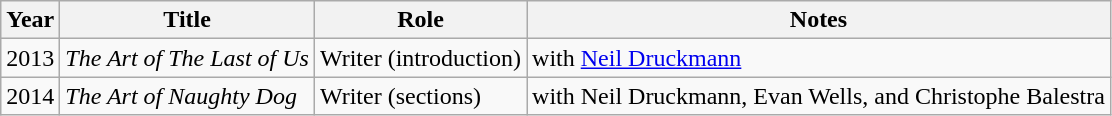<table class="wikitable sortable" style="border:none; margin:0">
<tr valign="bottom">
<th scope="col">Year</th>
<th scope="col">Title</th>
<th scope="col">Role</th>
<th scope="col">Notes</th>
</tr>
<tr>
<td>2013</td>
<td><em>The Art of The Last of Us</em></td>
<td>Writer (introduction)</td>
<td>with <a href='#'>Neil Druckmann</a></td>
</tr>
<tr>
<td>2014</td>
<td><em>The Art of Naughty Dog</em></td>
<td>Writer (sections)</td>
<td>with Neil Druckmann, Evan Wells, and Christophe Balestra</td>
</tr>
</table>
